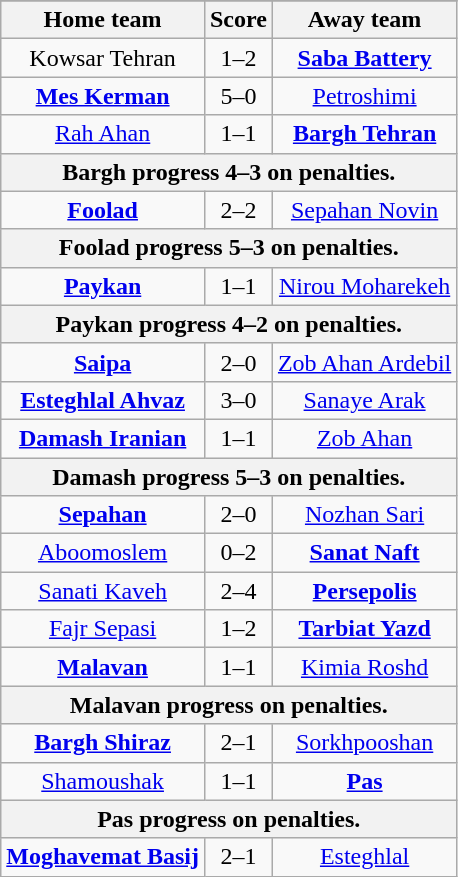<table class="wikitable" style="text-align: center">
<tr>
</tr>
<tr>
<th>Home team</th>
<th>Score</th>
<th>Away team</th>
</tr>
<tr>
<td>Kowsar Tehran</td>
<td>1–2</td>
<td><strong><a href='#'>Saba Battery</a></strong></td>
</tr>
<tr>
<td><strong><a href='#'>Mes Kerman</a></strong></td>
<td>5–0</td>
<td><a href='#'>Petroshimi</a></td>
</tr>
<tr>
<td><a href='#'>Rah Ahan</a></td>
<td>1–1</td>
<td><strong><a href='#'>Bargh Tehran</a></strong></td>
</tr>
<tr>
<th colspan=3>Bargh progress 4–3 on penalties.</th>
</tr>
<tr>
<td><strong><a href='#'>Foolad</a></strong></td>
<td>2–2</td>
<td><a href='#'>Sepahan Novin</a></td>
</tr>
<tr>
<th colspan=3>Foolad progress 5–3 on penalties.</th>
</tr>
<tr>
<td><strong><a href='#'>Paykan</a></strong></td>
<td>1–1</td>
<td><a href='#'>Nirou Moharekeh</a></td>
</tr>
<tr>
<th colspan=3>Paykan progress 4–2 on penalties.</th>
</tr>
<tr>
<td><strong><a href='#'>Saipa</a></strong></td>
<td>2–0</td>
<td><a href='#'>Zob Ahan Ardebil</a></td>
</tr>
<tr>
<td><strong><a href='#'>Esteghlal Ahvaz</a></strong></td>
<td>3–0</td>
<td><a href='#'>Sanaye Arak</a></td>
</tr>
<tr>
<td><strong><a href='#'>Damash Iranian</a></strong></td>
<td>1–1</td>
<td><a href='#'>Zob Ahan</a></td>
</tr>
<tr>
<th colspan=3>Damash progress 5–3 on penalties.</th>
</tr>
<tr>
<td><strong><a href='#'>Sepahan</a></strong></td>
<td>2–0</td>
<td><a href='#'>Nozhan Sari</a></td>
</tr>
<tr>
<td><a href='#'>Aboomoslem</a></td>
<td>0–2</td>
<td><strong><a href='#'>Sanat Naft</a></strong></td>
</tr>
<tr>
<td><a href='#'>Sanati Kaveh</a></td>
<td>2–4</td>
<td><strong><a href='#'>Persepolis</a></strong></td>
</tr>
<tr>
<td><a href='#'>Fajr Sepasi</a></td>
<td>1–2</td>
<td><strong><a href='#'>Tarbiat Yazd</a></strong></td>
</tr>
<tr>
<td><strong><a href='#'>Malavan</a></strong></td>
<td>1–1</td>
<td><a href='#'>Kimia Roshd</a></td>
</tr>
<tr>
<th colspan=3>Malavan progress on penalties.</th>
</tr>
<tr>
<td><strong><a href='#'>Bargh Shiraz</a></strong></td>
<td>2–1</td>
<td><a href='#'>Sorkhpooshan</a></td>
</tr>
<tr>
<td><a href='#'>Shamoushak</a></td>
<td>1–1</td>
<td><strong><a href='#'>Pas</a></strong></td>
</tr>
<tr>
<th colspan=3>Pas progress on penalties.</th>
</tr>
<tr>
<td><strong><a href='#'>Moghavemat Basij</a></strong></td>
<td>2–1</td>
<td><a href='#'>Esteghlal</a></td>
</tr>
</table>
